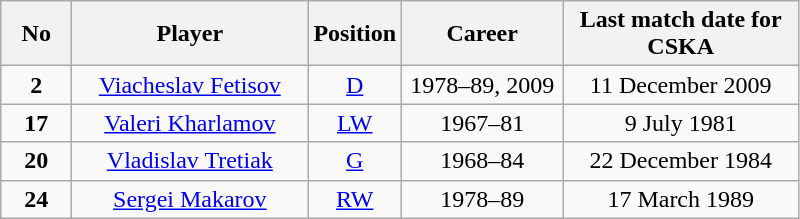<table class="wikitable" style="text-align:center">
<tr>
<th width=40px>No</th>
<th width=150px>Player</th>
<th width=40px>Position</th>
<th width=100px>Career</th>
<th width=150px>Last match date for CSKA</th>
</tr>
<tr>
<td><strong>2</strong></td>
<td><a href='#'>Viacheslav Fetisov</a></td>
<td><a href='#'>D</a></td>
<td>1978–89, 2009</td>
<td>11 December 2009</td>
</tr>
<tr>
<td><strong>17</strong></td>
<td><a href='#'>Valeri Kharlamov</a></td>
<td><a href='#'>LW</a></td>
<td>1967–81</td>
<td>9 July 1981</td>
</tr>
<tr>
<td><strong>20</strong></td>
<td><a href='#'>Vladislav Tretiak</a></td>
<td><a href='#'>G</a></td>
<td>1968–84</td>
<td>22 December 1984</td>
</tr>
<tr>
<td><strong>24</strong></td>
<td><a href='#'>Sergei Makarov</a></td>
<td><a href='#'>RW</a></td>
<td>1978–89</td>
<td>17 March 1989</td>
</tr>
</table>
